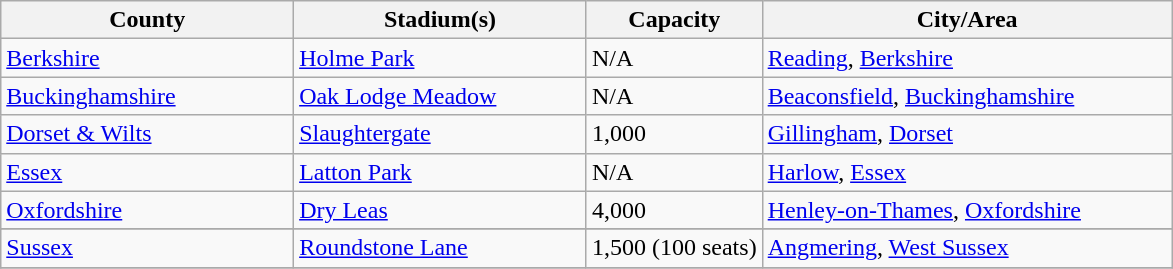<table class="wikitable sortable">
<tr>
<th width=25%>County</th>
<th width=25%>Stadium(s)</th>
<th width=15%>Capacity</th>
<th width=50%>City/Area</th>
</tr>
<tr>
<td><a href='#'>Berkshire</a></td>
<td><a href='#'>Holme Park</a></td>
<td>N/A</td>
<td><a href='#'>Reading</a>, <a href='#'>Berkshire</a></td>
</tr>
<tr>
<td><a href='#'>Buckinghamshire</a></td>
<td><a href='#'>Oak Lodge Meadow</a></td>
<td>N/A</td>
<td><a href='#'>Beaconsfield</a>, <a href='#'>Buckinghamshire</a></td>
</tr>
<tr>
<td><a href='#'>Dorset & Wilts</a></td>
<td><a href='#'>Slaughtergate</a></td>
<td>1,000</td>
<td><a href='#'>Gillingham</a>, <a href='#'>Dorset</a></td>
</tr>
<tr>
<td><a href='#'>Essex</a></td>
<td><a href='#'>Latton Park</a></td>
<td>N/A</td>
<td><a href='#'>Harlow</a>, <a href='#'>Essex</a></td>
</tr>
<tr>
<td><a href='#'>Oxfordshire</a></td>
<td><a href='#'>Dry Leas</a></td>
<td>4,000</td>
<td><a href='#'>Henley-on-Thames</a>, <a href='#'>Oxfordshire</a></td>
</tr>
<tr>
</tr>
<tr>
<td><a href='#'>Sussex</a></td>
<td><a href='#'>Roundstone Lane</a></td>
<td>1,500 (100 seats)</td>
<td><a href='#'>Angmering</a>, <a href='#'>West Sussex</a></td>
</tr>
<tr>
</tr>
</table>
